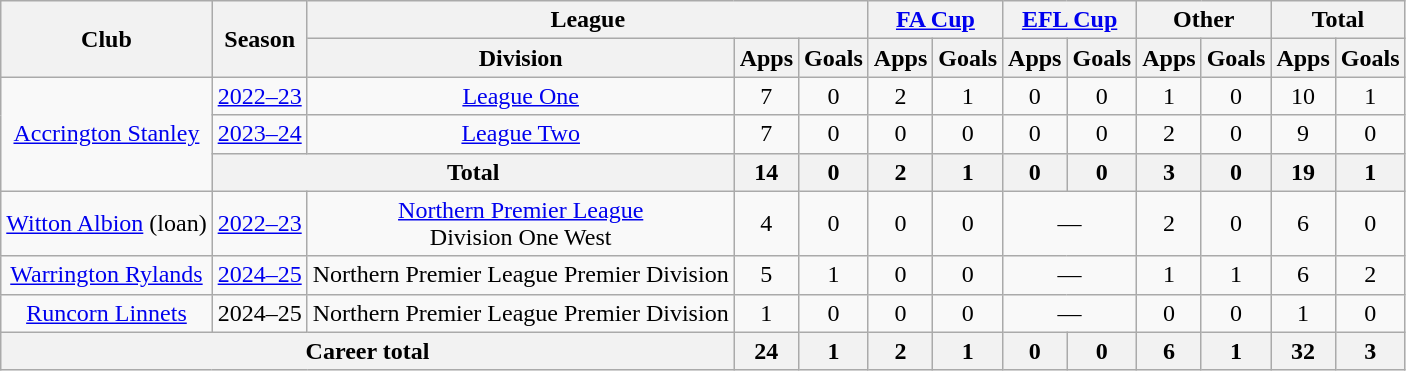<table class="wikitable" style="text-align:center;">
<tr>
<th rowspan="2">Club</th>
<th rowspan="2">Season</th>
<th colspan="3">League</th>
<th colspan="2"><a href='#'>FA Cup</a></th>
<th colspan="2"><a href='#'>EFL Cup</a></th>
<th colspan="2">Other</th>
<th colspan="2">Total</th>
</tr>
<tr>
<th>Division</th>
<th>Apps</th>
<th>Goals</th>
<th>Apps</th>
<th>Goals</th>
<th>Apps</th>
<th>Goals</th>
<th>Apps</th>
<th>Goals</th>
<th>Apps</th>
<th>Goals</th>
</tr>
<tr>
<td rowspan="3"><a href='#'>Accrington Stanley</a></td>
<td><a href='#'>2022–23</a></td>
<td><a href='#'>League One</a></td>
<td>7</td>
<td>0</td>
<td>2</td>
<td>1</td>
<td>0</td>
<td>0</td>
<td>1</td>
<td>0</td>
<td>10</td>
<td>1</td>
</tr>
<tr>
<td><a href='#'>2023–24</a></td>
<td><a href='#'>League Two</a></td>
<td>7</td>
<td>0</td>
<td>0</td>
<td>0</td>
<td>0</td>
<td>0</td>
<td>2</td>
<td>0</td>
<td>9</td>
<td>0</td>
</tr>
<tr>
<th colspan="2">Total</th>
<th>14</th>
<th>0</th>
<th>2</th>
<th>1</th>
<th>0</th>
<th>0</th>
<th>3</th>
<th>0</th>
<th>19</th>
<th>1</th>
</tr>
<tr>
<td><a href='#'>Witton Albion</a> (loan)</td>
<td><a href='#'>2022–23</a></td>
<td><a href='#'>Northern Premier League</a><br>Division One West</td>
<td>4</td>
<td>0</td>
<td>0</td>
<td>0</td>
<td colspan="2">—</td>
<td>2</td>
<td>0</td>
<td>6</td>
<td>0</td>
</tr>
<tr>
<td><a href='#'>Warrington Rylands</a></td>
<td><a href='#'>2024–25</a></td>
<td>Northern Premier League Premier Division</td>
<td>5</td>
<td>1</td>
<td>0</td>
<td>0</td>
<td colspan="2">—</td>
<td>1</td>
<td>1</td>
<td>6</td>
<td>2</td>
</tr>
<tr>
<td><a href='#'>Runcorn Linnets</a></td>
<td>2024–25</td>
<td>Northern Premier League Premier Division</td>
<td>1</td>
<td>0</td>
<td>0</td>
<td>0</td>
<td colspan="2">—</td>
<td>0</td>
<td>0</td>
<td>1</td>
<td>0</td>
</tr>
<tr>
<th colspan="3">Career total</th>
<th>24</th>
<th>1</th>
<th>2</th>
<th>1</th>
<th>0</th>
<th>0</th>
<th>6</th>
<th>1</th>
<th>32</th>
<th>3</th>
</tr>
</table>
